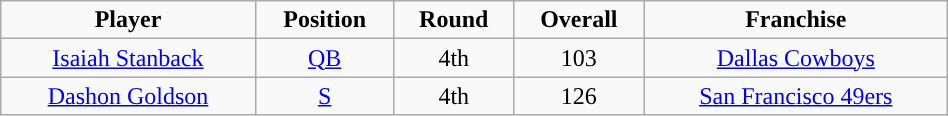<table class="wikitable" width="50%">
<tr align="center">
<td><strong>Player</strong></td>
<td><strong>Position</strong></td>
<td><strong>Round</strong></td>
<td><strong>Overall</strong></td>
<td><strong>Franchise</strong></td>
</tr>
<tr style="text-align:center;" bgcolor="">
<td><a href='#'>Isaiah Stanback</a></td>
<td><a href='#'>QB</a></td>
<td>4th</td>
<td>103</td>
<td><a href='#'>Dallas Cowboys</a></td>
</tr>
<tr style="text-align:center;" bgcolor="">
<td><a href='#'>Dashon Goldson</a></td>
<td><a href='#'>S</a></td>
<td>4th</td>
<td>126</td>
<td><a href='#'>San Francisco 49ers</a></td>
</tr>
</table>
